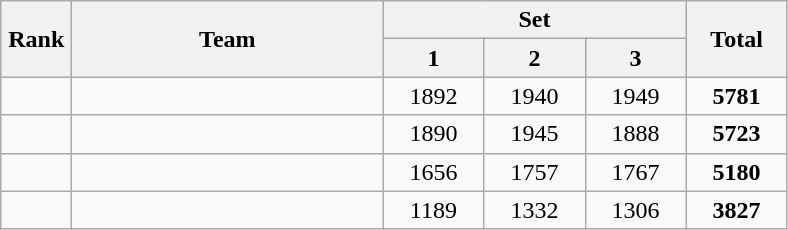<table class=wikitable style="text-align:center">
<tr>
<th rowspan="2" width=40>Rank</th>
<th rowspan="2" width=200>Team</th>
<th colspan="3">Set</th>
<th rowspan="2" width=60>Total</th>
</tr>
<tr>
<th width=60>1</th>
<th width=60>2</th>
<th width=60>3</th>
</tr>
<tr>
<td></td>
<td align=left></td>
<td>1892</td>
<td>1940</td>
<td>1949</td>
<td><strong>5781</strong></td>
</tr>
<tr>
<td></td>
<td align=left></td>
<td>1890</td>
<td>1945</td>
<td>1888</td>
<td><strong>5723</strong></td>
</tr>
<tr>
<td></td>
<td align=left></td>
<td>1656</td>
<td>1757</td>
<td>1767</td>
<td><strong>5180</strong></td>
</tr>
<tr>
<td></td>
<td align=left></td>
<td>1189</td>
<td>1332</td>
<td>1306</td>
<td><strong>3827</strong></td>
</tr>
</table>
